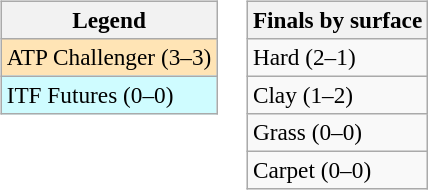<table>
<tr valign=top>
<td><br><table class=wikitable style=font-size:97%>
<tr>
<th>Legend</th>
</tr>
<tr bgcolor=moccasin>
<td>ATP Challenger (3–3)</td>
</tr>
<tr bgcolor=cffcff>
<td>ITF Futures (0–0)</td>
</tr>
</table>
</td>
<td><br><table class=wikitable style=font-size:97%>
<tr>
<th>Finals by surface</th>
</tr>
<tr>
<td>Hard (2–1)</td>
</tr>
<tr>
<td>Clay (1–2)</td>
</tr>
<tr>
<td>Grass (0–0)</td>
</tr>
<tr>
<td>Carpet (0–0)</td>
</tr>
</table>
</td>
</tr>
</table>
